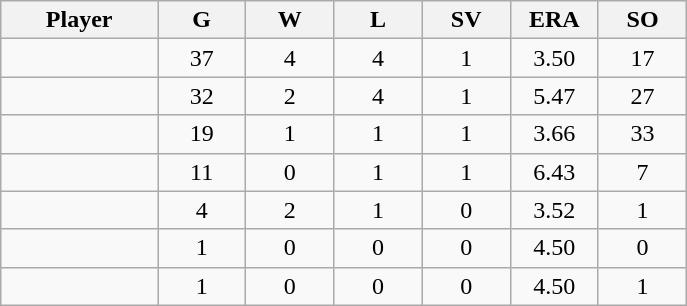<table class="wikitable sortable">
<tr>
<th bgcolor="#DDDDFF" width="16%">Player</th>
<th bgcolor="#DDDDFF" width="9%">G</th>
<th bgcolor="#DDDDFF" width="9%">W</th>
<th bgcolor="#DDDDFF" width="9%">L</th>
<th bgcolor="#DDDDFF" width="9%">SV</th>
<th bgcolor="#DDDDFF" width="9%">ERA</th>
<th bgcolor="#DDDDFF" width="9%">SO</th>
</tr>
<tr align="center">
<td></td>
<td>37</td>
<td>4</td>
<td>4</td>
<td>1</td>
<td>3.50</td>
<td>17</td>
</tr>
<tr align="center">
<td></td>
<td>32</td>
<td>2</td>
<td>4</td>
<td>1</td>
<td>5.47</td>
<td>27</td>
</tr>
<tr align="center">
<td></td>
<td>19</td>
<td>1</td>
<td>1</td>
<td>1</td>
<td>3.66</td>
<td>33</td>
</tr>
<tr align="center">
<td></td>
<td>11</td>
<td>0</td>
<td>1</td>
<td>1</td>
<td>6.43</td>
<td>7</td>
</tr>
<tr align="center">
<td></td>
<td>4</td>
<td>2</td>
<td>1</td>
<td>0</td>
<td>3.52</td>
<td>1</td>
</tr>
<tr align="center">
<td></td>
<td>1</td>
<td>0</td>
<td>0</td>
<td>0</td>
<td>4.50</td>
<td>0</td>
</tr>
<tr align="center">
<td></td>
<td>1</td>
<td>0</td>
<td>0</td>
<td>0</td>
<td>4.50</td>
<td>1</td>
</tr>
</table>
